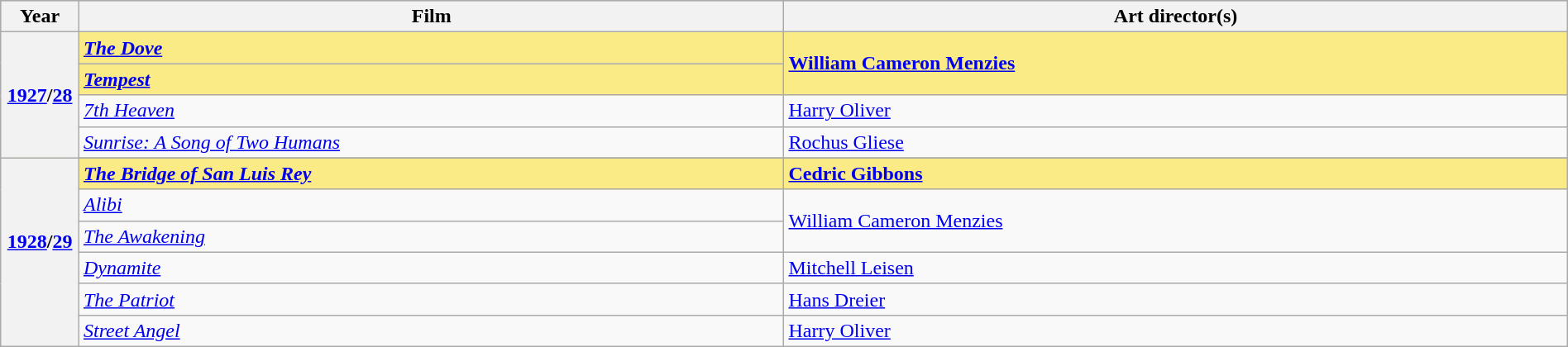<table class="wikitable" style="width:100%">
<tr bgcolor="#bebebe">
<th width="5%">Year</th>
<th width="45%">Film</th>
<th width="50%">Art director(s)</th>
</tr>
<tr style="background:#FAEB86">
<th rowspan="4"><a href='#'>1927</a>/<a href='#'>28</a><br> </th>
<td><strong><em><a href='#'>The Dove</a></em></strong></td>
<td rowspan="2"><strong><a href='#'>William Cameron Menzies</a></strong></td>
</tr>
<tr style="background:#FAEB86">
<td><strong><em><a href='#'>Tempest</a></em></strong></td>
</tr>
<tr>
<td><em><a href='#'>7th Heaven</a></em></td>
<td><a href='#'>Harry Oliver</a></td>
</tr>
<tr>
<td><em><a href='#'>Sunrise: A Song of Two Humans</a></em></td>
<td><a href='#'>Rochus Gliese</a></td>
</tr>
<tr>
<th rowspan="7" style="text-align:center"><a href='#'>1928</a>/<a href='#'>29</a> <br> <br></th>
</tr>
<tr style="background:#FAEB86">
<td><strong><em><a href='#'>The Bridge of San Luis Rey</a></em></strong></td>
<td><strong><a href='#'>Cedric Gibbons</a></strong></td>
</tr>
<tr>
<td><em><a href='#'>Alibi</a></em></td>
<td rowspan="2"><a href='#'>William Cameron Menzies</a></td>
</tr>
<tr>
<td><em><a href='#'>The Awakening</a></em></td>
</tr>
<tr>
<td><em><a href='#'>Dynamite</a></em></td>
<td><a href='#'>Mitchell Leisen</a></td>
</tr>
<tr>
<td><em><a href='#'>The Patriot</a></em></td>
<td><a href='#'>Hans Dreier</a></td>
</tr>
<tr>
<td><em><a href='#'>Street Angel</a></em></td>
<td><a href='#'>Harry Oliver</a></td>
</tr>
</table>
